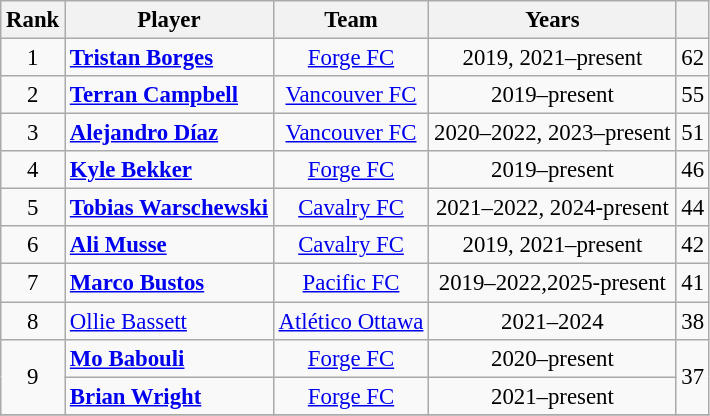<table class="wikitable" style="font-size:95%;">
<tr>
<th>Rank</th>
<th>Player</th>
<th>Team</th>
<th>Years</th>
<th></th>
</tr>
<tr>
<td align=center rowspan="1">1</td>
<td> <strong><a href='#'>Tristan Borges</a></strong></td>
<td align=center><a href='#'>Forge FC</a></td>
<td align=center>2019, 2021–present</td>
<td align=center rowspan="1">62</td>
</tr>
<tr>
<td align=center rowspan="1">2</td>
<td> <strong><a href='#'>Terran Campbell</a></strong></td>
<td align=center><a href='#'>Vancouver FC</a></td>
<td align=center>2019–present</td>
<td align=center rowspan="1">55</td>
</tr>
<tr>
<td align=center rowspan="1">3</td>
<td> <strong><a href='#'>Alejandro Díaz</a></strong></td>
<td align=center><a href='#'>Vancouver FC</a></td>
<td align=center>2020–2022, 2023–present</td>
<td align=center rowspan="1">51</td>
</tr>
<tr>
<td align=center rowspan="1">4</td>
<td> <strong><a href='#'>Kyle Bekker</a></strong></td>
<td align=center><a href='#'>Forge FC</a></td>
<td align=center>2019–present</td>
<td align=center rowspan="1">46</td>
</tr>
<tr>
<td align=center rowspan="1">5</td>
<td> <strong><a href='#'>Tobias Warschewski</a></strong></td>
<td align=center><a href='#'>Cavalry FC</a></td>
<td align=center>2021–2022, 2024-present</td>
<td align=center rowspan="1">44</td>
</tr>
<tr>
<td align=center rowspan="1">6</td>
<td> <strong><a href='#'>Ali Musse</a></strong></td>
<td align=center><a href='#'>Cavalry FC</a></td>
<td align=center>2019, 2021–present</td>
<td align=center rowspan="1">42</td>
</tr>
<tr>
<td align=center rowspan="1">7</td>
<td> <strong><a href='#'>Marco Bustos</a></strong></td>
<td align=center><a href='#'>Pacific FC</a></td>
<td align=center>2019–2022,2025-present</td>
<td align=center rowspan="1">41</td>
</tr>
<tr>
<td align=center rowspan="1">8</td>
<td> <a href='#'>Ollie Bassett</a></td>
<td align=center><a href='#'>Atlético Ottawa</a></td>
<td align=center>2021–2024</td>
<td align=center rowspan="1">38</td>
</tr>
<tr>
<td align=center rowspan="2">9</td>
<td> <strong><a href='#'>Mo Babouli</a></strong></td>
<td align=center><a href='#'>Forge FC</a></td>
<td align=center>2020–present</td>
<td align=center rowspan="2">37</td>
</tr>
<tr>
<td> <strong><a href='#'>Brian Wright</a></strong></td>
<td align=center><a href='#'>Forge FC</a></td>
<td align=center>2021–present</td>
</tr>
<tr>
</tr>
</table>
